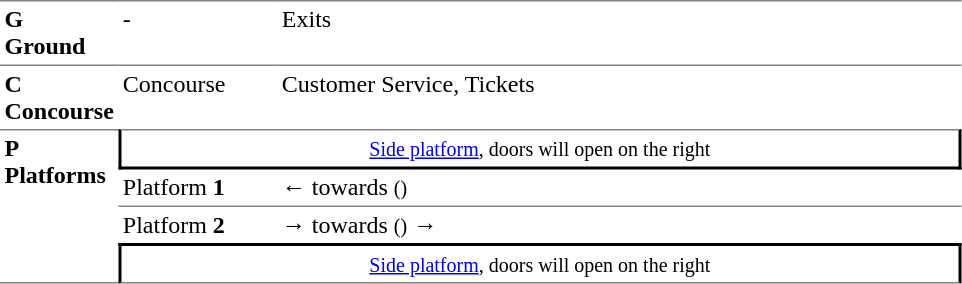<table table border=0 cellspacing=0 cellpadding=3>
<tr>
<td style="border-bottom:solid 1px gray;border-top:solid 1px gray;" width=50 valign=top><strong>G<br>Ground</strong></td>
<td style="border-top:solid 1px gray;border-bottom:solid 1px gray;" width=100 valign=top>-</td>
<td style="border-top:solid 1px gray;border-bottom:solid 1px gray;" width=450 valign=top>Exits</td>
</tr>
<tr>
<td valign=top><strong>C<br>Concourse</strong></td>
<td valign=top>Concourse</td>
<td valign=top>Customer Service, Tickets</td>
</tr>
<tr>
<td style="border-top:solid 1px gray;border-bottom:solid 1px gray;" rowspan=4 valign=top><strong>P<br>Platforms</strong></td>
<td style="border-top:solid 1px gray;border-right:solid 2px black;border-left:solid 2px black;border-bottom:solid 2px black;text-align:center;" colspan=2><small><a href='#'>Side platform</a>, doors will open on the right</small></td>
</tr>
<tr>
<td style="border-bottom:solid 1px gray;">Platform <span><strong>1</strong></span></td>
<td style="border-bottom:solid 1px gray;">←  towards  <small>()</small></td>
</tr>
<tr>
<td>Platform <span><strong>2</strong></span></td>
<td><span>→</span>  towards  <small>()</small> →</td>
</tr>
<tr>
<td style="border-bottom:solid 1px gray;border-top:solid 2px black;border-right:solid 2px black;border-left:solid 2px black;text-align:center;" colspan=2><small><a href='#'>Side platform</a>, doors will open on the right </small></td>
</tr>
</table>
